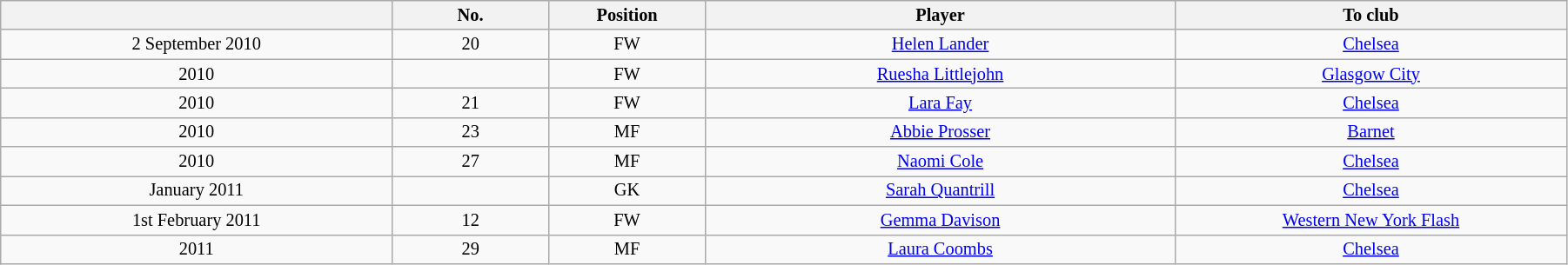<table class="wikitable sortable" style="width:95%; text-align:center; font-size:85%; text-align:center;">
<tr>
<th width="25%"></th>
<th width="10%">No.</th>
<th width="10%">Position</th>
<th>Player</th>
<th width="25%">To club</th>
</tr>
<tr>
<td>2 September 2010</td>
<td>20</td>
<td>FW</td>
<td> <a href='#'>Helen Lander</a></td>
<td><em></em> <a href='#'>Chelsea</a></td>
</tr>
<tr>
<td>2010</td>
<td></td>
<td>FW</td>
<td> <a href='#'>Ruesha Littlejohn</a></td>
<td> <a href='#'>Glasgow City</a></td>
</tr>
<tr>
<td>2010</td>
<td>21</td>
<td>FW</td>
<td> <a href='#'>Lara Fay</a></td>
<td><em></em> <a href='#'>Chelsea</a></td>
</tr>
<tr>
<td>2010</td>
<td>23</td>
<td>MF</td>
<td> <a href='#'>Abbie Prosser</a></td>
<td><em></em> <a href='#'>Barnet</a></td>
</tr>
<tr>
<td>2010</td>
<td>27</td>
<td>MF</td>
<td> <a href='#'>Naomi Cole</a></td>
<td><em></em> <a href='#'>Chelsea</a></td>
</tr>
<tr>
<td>January 2011</td>
<td></td>
<td>GK</td>
<td> <a href='#'>Sarah Quantrill</a></td>
<td><em></em> <a href='#'>Chelsea</a></td>
</tr>
<tr>
<td>1st February 2011</td>
<td>12</td>
<td>FW</td>
<td> <a href='#'>Gemma Davison</a></td>
<td><em></em> <a href='#'>Western New York Flash</a></td>
</tr>
<tr>
<td>2011</td>
<td>29</td>
<td>MF</td>
<td><em></em> <a href='#'>Laura Coombs</a></td>
<td><em></em> <a href='#'>Chelsea</a></td>
</tr>
</table>
